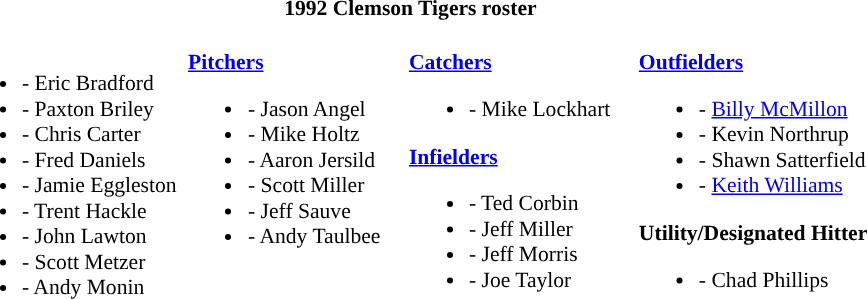<table class="toccolours" style="border-collapse:collapse; font-size:90%;">
<tr>
<th colspan="9">1992 Clemson Tigers roster</th>
</tr>
<tr>
</tr>
<tr>
<td width="03"> </td>
<td valign="top"><br><ul><li>- Eric Bradford</li><li>- Paxton Briley</li><li>- Chris Carter</li><li>- Fred Daniels</li><li>- Jamie Eggleston</li><li>- Trent Hackle</li><li>- John Lawton</li><li>- Scott Metzer</li><li>- Andy Monin</li></ul></td>
<td width="03"> </td>
<td valign="top"><br><strong><a href='#'>Pitchers</a></strong><ul><li>- Jason Angel</li><li>- Mike Holtz</li><li>- Aaron Jersild</li><li>- Scott Miller</li><li>- Jeff Sauve</li><li>- Andy Taulbee</li></ul></td>
<td width="15"> </td>
<td valign="top"><br><strong><a href='#'>Catchers</a></strong><ul><li>- Mike Lockhart</li></ul><strong><a href='#'>Infielders</a></strong><ul><li>- Ted Corbin</li><li>- Jeff Miller</li><li>- Jeff Morris</li><li>- Joe Taylor</li></ul></td>
<td width="15"> </td>
<td valign="top"><br><strong><a href='#'>Outfielders</a></strong><ul><li>- <a href='#'>Billy McMillon</a></li><li>- Kevin Northrup</li><li>- Shawn Satterfield</li><li>- <a href='#'>Keith Williams</a></li></ul><strong>Utility/Designated Hitter</strong><ul><li>- Chad Phillips</li></ul></td>
</tr>
</table>
